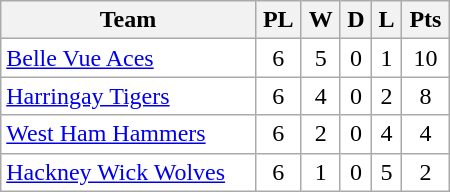<table class=wikitable width="300" style="background:#FFFFFF;">
<tr>
<th>Team</th>
<th>PL</th>
<th>W</th>
<th>D</th>
<th>L</th>
<th>Pts</th>
</tr>
<tr>
<td><a href='#'>Belle Vue Aces</a></td>
<td align="center">6</td>
<td align="center">5</td>
<td align="center">0</td>
<td align="center">1</td>
<td align="center">10</td>
</tr>
<tr>
<td><a href='#'>Harringay Tigers</a></td>
<td align="center">6</td>
<td align="center">4</td>
<td align="center">0</td>
<td align="center">2</td>
<td align="center">8</td>
</tr>
<tr>
<td><a href='#'>West Ham Hammers</a></td>
<td align="center">6</td>
<td align="center">2</td>
<td align="center">0</td>
<td align="center">4</td>
<td align="center">4</td>
</tr>
<tr>
<td><a href='#'>Hackney Wick Wolves</a></td>
<td align="center">6</td>
<td align="center">1</td>
<td align="center">0</td>
<td align="center">5</td>
<td align="center">2</td>
</tr>
</table>
